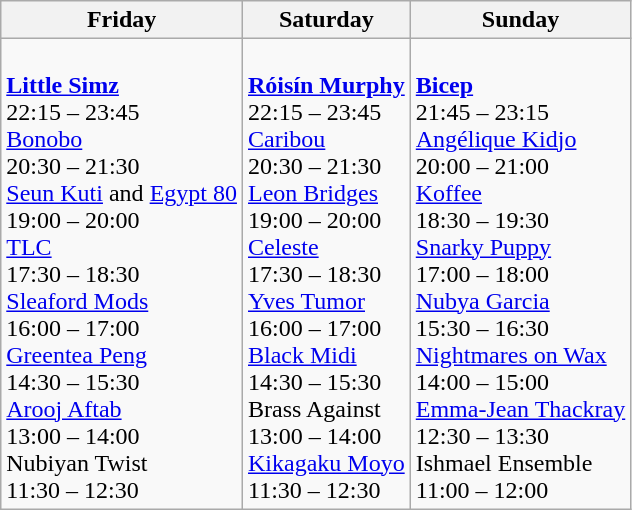<table class="wikitable">
<tr>
<th>Friday</th>
<th>Saturday</th>
<th>Sunday</th>
</tr>
<tr valign="top">
<td><br><strong><a href='#'>Little Simz</a></strong>
<br>22:15 – 23:45
<br><a href='#'>Bonobo</a>
<br>20:30 – 21:30
<br><a href='#'>Seun Kuti</a> and <a href='#'>Egypt 80</a>
<br>19:00 – 20:00
<br><a href='#'>TLC</a>
<br>17:30 – 18:30
<br><a href='#'>Sleaford Mods</a>
<br>16:00 – 17:00
<br><a href='#'>Greentea Peng</a>
<br>14:30 – 15:30
<br><a href='#'>Arooj Aftab</a>
<br>13:00 – 14:00
<br>Nubiyan Twist
<br>11:30 – 12:30</td>
<td><br><strong><a href='#'>Róisín Murphy</a></strong>
<br>22:15 – 23:45
<br><a href='#'>Caribou</a>
<br>20:30 – 21:30
<br><a href='#'>Leon Bridges</a>
<br>19:00 – 20:00
<br><a href='#'>Celeste</a>
<br>17:30 – 18:30
<br><a href='#'>Yves Tumor</a>
<br>16:00 – 17:00
<br><a href='#'>Black Midi</a>
<br>14:30 – 15:30
<br>Brass Against
<br>13:00 – 14:00
<br><a href='#'>Kikagaku Moyo</a>
<br>11:30 – 12:30</td>
<td><br><strong><a href='#'>Bicep</a></strong>
<br>21:45 – 23:15
<br><a href='#'>Angélique Kidjo</a>
<br>20:00 – 21:00
<br><a href='#'>Koffee</a>
<br>18:30 – 19:30
<br><a href='#'>Snarky Puppy</a>
<br>17:00 – 18:00
<br><a href='#'>Nubya Garcia</a>
<br>15:30 – 16:30
<br><a href='#'>Nightmares on Wax</a>
<br>14:00 – 15:00
<br><a href='#'>Emma-Jean Thackray</a>
<br>12:30 – 13:30
<br>Ishmael Ensemble
<br>11:00 – 12:00</td>
</tr>
</table>
